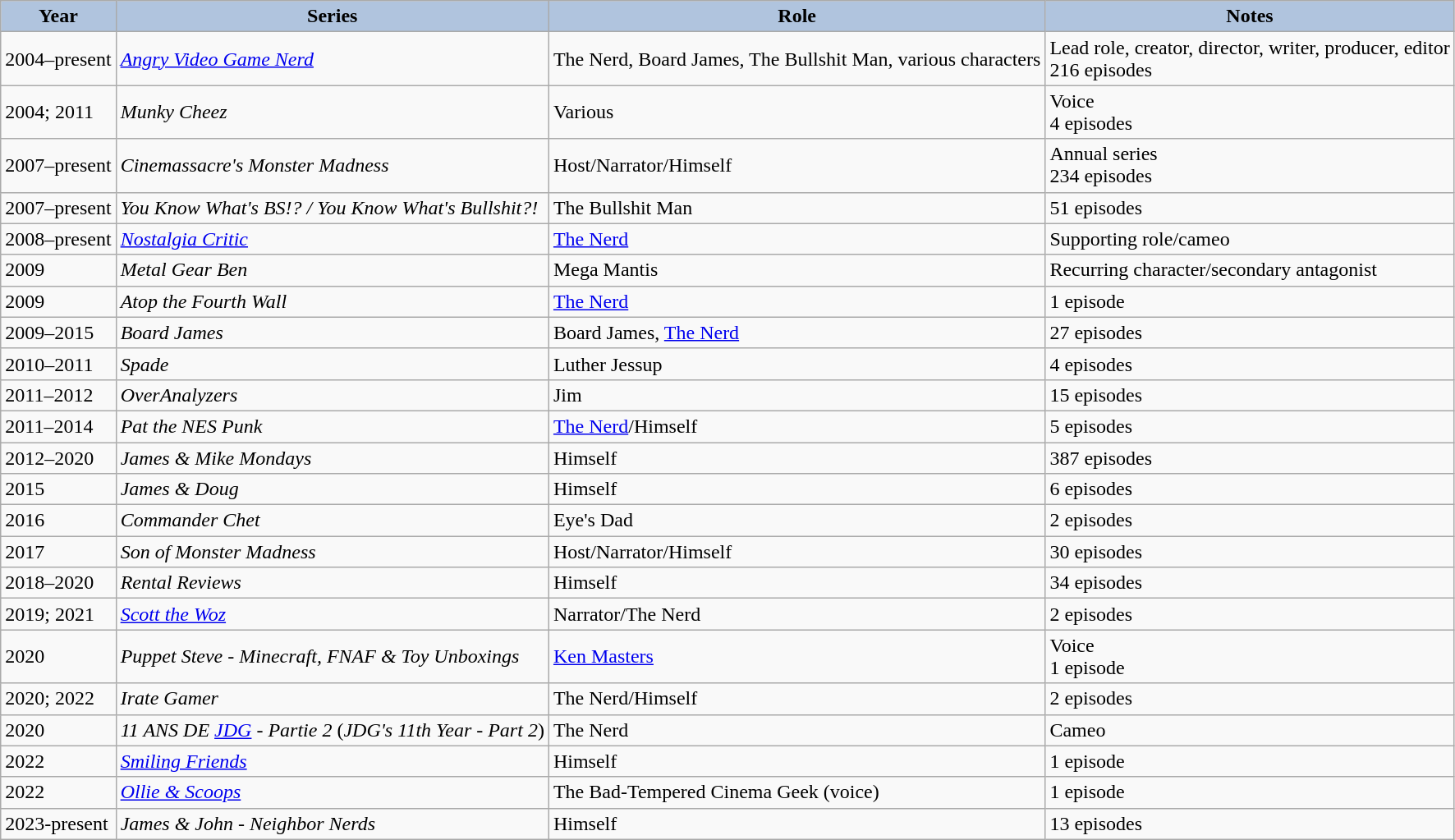<table class="wikitable">
<tr style="text-align:center;">
<th style="background: #B0C4DE;">Year</th>
<th style="background: #B0C4DE;">Series</th>
<th style="background: #B0C4DE;">Role</th>
<th style="background: #B0C4DE;">Notes</th>
</tr>
<tr>
<td>2004–present</td>
<td><em><a href='#'>Angry Video Game Nerd</a></em></td>
<td>The Nerd, Board James, The Bullshit Man, various characters</td>
<td>Lead role, creator, director, writer, producer, editor<br>216 episodes</td>
</tr>
<tr>
<td>2004; 2011</td>
<td><em>Munky Cheez</em></td>
<td>Various</td>
<td>Voice<br>4 episodes</td>
</tr>
<tr>
<td>2007–present</td>
<td><em>Cinemassacre's Monster Madness</em></td>
<td>Host/Narrator/Himself</td>
<td>Annual series<br>234 episodes</td>
</tr>
<tr>
<td>2007–present</td>
<td><em>You Know What's BS!? / You Know What's Bullshit?!</em></td>
<td>The Bullshit Man</td>
<td>51 episodes</td>
</tr>
<tr>
<td>2008–present</td>
<td><em><a href='#'>Nostalgia Critic</a></em></td>
<td><a href='#'>The Nerd</a></td>
<td>Supporting role/cameo</td>
</tr>
<tr>
<td>2009</td>
<td><em>Metal Gear Ben</em></td>
<td>Mega Mantis</td>
<td>Recurring character/secondary antagonist</td>
</tr>
<tr>
<td>2009</td>
<td><em>Atop the Fourth Wall</em></td>
<td><a href='#'>The Nerd</a></td>
<td>1 episode</td>
</tr>
<tr>
<td>2009–2015</td>
<td><em>Board James</em></td>
<td>Board James, <a href='#'>The Nerd</a></td>
<td>27 episodes</td>
</tr>
<tr>
<td>2010–2011</td>
<td><em>Spade</em></td>
<td>Luther Jessup</td>
<td>4 episodes</td>
</tr>
<tr>
<td>2011–2012</td>
<td><em>OverAnalyzers</em></td>
<td>Jim</td>
<td>15 episodes</td>
</tr>
<tr>
<td>2011–2014</td>
<td><em>Pat the NES Punk</em></td>
<td><a href='#'>The Nerd</a>/Himself</td>
<td>5 episodes</td>
</tr>
<tr>
<td>2012–2020</td>
<td><em>James & Mike Mondays</em></td>
<td>Himself</td>
<td>387 episodes</td>
</tr>
<tr>
<td>2015</td>
<td><em>James & Doug</em></td>
<td>Himself</td>
<td>6 episodes</td>
</tr>
<tr>
<td>2016</td>
<td><em>Commander Chet</em></td>
<td>Eye's Dad</td>
<td>2 episodes</td>
</tr>
<tr>
<td>2017</td>
<td><em>Son of Monster Madness</em></td>
<td>Host/Narrator/Himself</td>
<td>30 episodes</td>
</tr>
<tr>
<td>2018–2020</td>
<td><em>Rental Reviews</em></td>
<td>Himself</td>
<td>34 episodes</td>
</tr>
<tr>
<td>2019; 2021</td>
<td><em><a href='#'>Scott the Woz</a></em></td>
<td>Narrator/The Nerd</td>
<td>2 episodes</td>
</tr>
<tr>
<td>2020</td>
<td><em>Puppet Steve - Minecraft, FNAF & Toy Unboxings</em></td>
<td><a href='#'>Ken Masters</a></td>
<td>Voice<br>1 episode</td>
</tr>
<tr>
<td>2020; 2022</td>
<td><em>Irate Gamer</em></td>
<td>The Nerd/Himself</td>
<td>2 episodes</td>
</tr>
<tr>
<td>2020</td>
<td><em>11 ANS DE <a href='#'>JDG</a> - Partie 2</em> (<em>JDG's 11th Year - Part 2</em>)</td>
<td>The Nerd</td>
<td>Cameo</td>
</tr>
<tr>
<td>2022</td>
<td><em><a href='#'>Smiling Friends</a></em></td>
<td>Himself</td>
<td>1 episode</td>
</tr>
<tr>
<td>2022</td>
<td><em><a href='#'>Ollie & Scoops</a></em></td>
<td>The Bad-Tempered Cinema Geek (voice)</td>
<td>1 episode</td>
</tr>
<tr>
<td>2023-present</td>
<td><em>James & John - Neighbor Nerds</em></td>
<td>Himself</td>
<td>13 episodes</td>
</tr>
</table>
